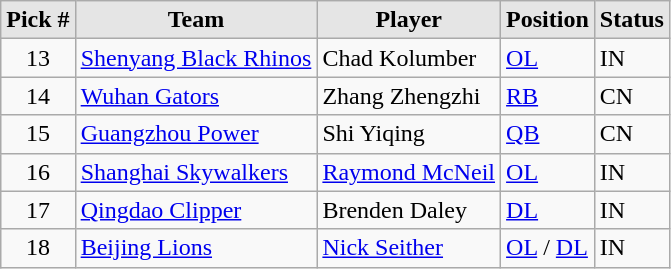<table class="wikitable">
<tr>
<th style="background:#E5E5E5;">Pick #</th>
<th style="background:#E5E5E5;">Team</th>
<th style="background:#E5E5E5;">Player</th>
<th style="background:#E5E5E5;">Position</th>
<th style="background:#E5E5E5;">Status</th>
</tr>
<tr>
<td align=center>13</td>
<td><a href='#'>Shenyang Black Rhinos</a></td>
<td>Chad Kolumber</td>
<td><a href='#'>OL</a></td>
<td>IN</td>
</tr>
<tr>
<td align=center>14</td>
<td><a href='#'>Wuhan Gators</a></td>
<td>Zhang Zhengzhi</td>
<td><a href='#'>RB</a></td>
<td>CN</td>
</tr>
<tr>
<td align=center>15</td>
<td><a href='#'>Guangzhou Power</a></td>
<td>Shi Yiqing</td>
<td><a href='#'>QB</a></td>
<td>CN</td>
</tr>
<tr>
<td align=center>16</td>
<td><a href='#'>Shanghai Skywalkers</a></td>
<td><a href='#'>Raymond McNeil</a></td>
<td><a href='#'>OL</a></td>
<td>IN</td>
</tr>
<tr>
<td align=center>17</td>
<td><a href='#'>Qingdao Clipper</a></td>
<td>Brenden Daley</td>
<td><a href='#'>DL</a></td>
<td>IN</td>
</tr>
<tr>
<td align=center>18</td>
<td><a href='#'>Beijing Lions</a></td>
<td><a href='#'>Nick Seither</a></td>
<td><a href='#'>OL</a> / <a href='#'>DL</a></td>
<td>IN</td>
</tr>
</table>
